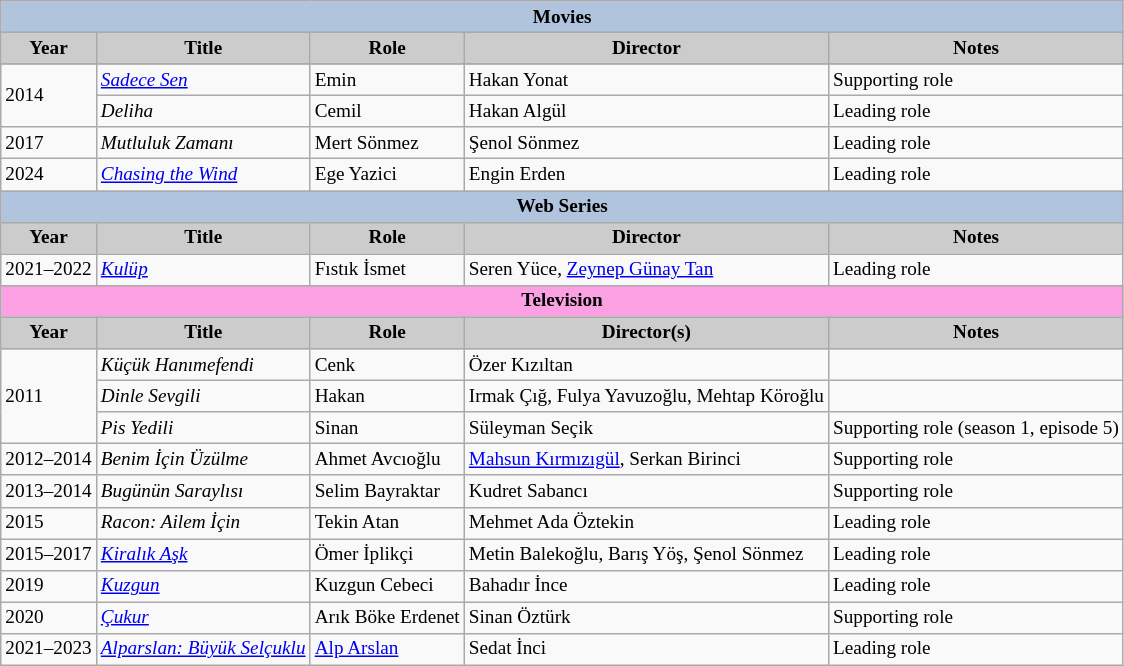<table class="wikitable" style="font-size:80%">
<tr>
<th colspan="5" style="background:LightSteelBlue">Movies</th>
</tr>
<tr>
<th style="background:#CCCCCC">Year</th>
<th style="background:#CCCCCC">Title</th>
<th style="background:#CCCCCC">Role</th>
<th style="background:#CCCCCC">Director</th>
<th style="background:#CCCCCC">Notes</th>
</tr>
<tr>
</tr>
<tr>
<td rowspan=2>2014</td>
<td><em><a href='#'>Sadece Sen</a></em></td>
<td>Emin</td>
<td>Hakan Yonat</td>
<td>Supporting role</td>
</tr>
<tr>
<td><em>Deliha</em></td>
<td>Cemil</td>
<td>Hakan Algül</td>
<td>Leading role</td>
</tr>
<tr>
<td>2017</td>
<td><em>Mutluluk Zamanı</em></td>
<td>Mert Sönmez</td>
<td>Şenol Sönmez</td>
<td>Leading role</td>
</tr>
<tr>
<td>2024</td>
<td><em><a href='#'>Chasing the Wind</a></em></td>
<td>Ege Yazici</td>
<td>Engin Erden</td>
<td>Leading role</td>
</tr>
<tr>
<th colspan="5" style="background:LightSteelBlue">Web Series</th>
</tr>
<tr>
<th style="background:#CCCCCC">Year</th>
<th style="background:#CCCCCC">Title</th>
<th style="background:#CCCCCC">Role</th>
<th style="background:#CCCCCC">Director</th>
<th style="background:#CCCCCC">Notes</th>
</tr>
<tr>
<td>2021–2022</td>
<td><em><a href='#'>Kulüp</a></em></td>
<td>Fıstık İsmet</td>
<td>Seren Yüce, <a href='#'>Zeynep Günay Tan</a></td>
<td>Leading role</td>
</tr>
<tr>
<th colspan="5" style="background:#FBA0E3">Television</th>
</tr>
<tr>
<th style="background:#CCCCCC">Year</th>
<th style="background:#CCCCCC">Title</th>
<th style="background:#CCCCCC">Role</th>
<th style="background:#CCCCCC">Director(s)</th>
<th style="background:#CCCCCC">Notes</th>
</tr>
<tr>
<td rowspan=3>2011</td>
<td><em>Küçük Hanımefendi</em></td>
<td>Cenk</td>
<td>Özer Kızıltan</td>
<td></td>
</tr>
<tr>
<td><em>Dinle Sevgili</em></td>
<td>Hakan</td>
<td>Irmak Çığ, Fulya Yavuzoğlu, Mehtap Köroğlu</td>
<td></td>
</tr>
<tr>
<td><em>Pis Yedili</em></td>
<td>Sinan</td>
<td>Süleyman Seçik</td>
<td>Supporting role (season 1, episode 5)</td>
</tr>
<tr>
<td>2012–2014</td>
<td><em>Benim İçin Üzülme</em></td>
<td>Ahmet Avcıoğlu</td>
<td><a href='#'>Mahsun Kırmızıgül</a>, Serkan Birinci</td>
<td>Supporting role</td>
</tr>
<tr>
<td>2013–2014</td>
<td><em>Bugünün Saraylısı</em></td>
<td>Selim Bayraktar</td>
<td>Kudret Sabancı</td>
<td>Supporting role</td>
</tr>
<tr>
<td>2015</td>
<td><em>Racon: Ailem İçin</em></td>
<td>Tekin Atan</td>
<td>Mehmet Ada Öztekin</td>
<td>Leading role</td>
</tr>
<tr>
<td>2015–2017</td>
<td><em><a href='#'>Kiralık Aşk</a></em></td>
<td>Ömer İplikçi</td>
<td>Metin Balekoğlu, Barış Yöş, Şenol Sönmez</td>
<td>Leading role</td>
</tr>
<tr>
<td>2019</td>
<td><em><a href='#'>Kuzgun</a></em></td>
<td>Kuzgun Cebeci</td>
<td>Bahadır İnce</td>
<td>Leading role</td>
</tr>
<tr>
<td>2020</td>
<td><em><a href='#'>Çukur</a></em></td>
<td>Arık Böke Erdenet</td>
<td>Sinan Öztürk</td>
<td>Supporting role</td>
</tr>
<tr>
<td>2021–2023</td>
<td><em><a href='#'>Alparslan: Büyük Selçuklu</a></em></td>
<td><a href='#'>Alp Arslan</a></td>
<td>Sedat İnci</td>
<td>Leading role</td>
</tr>
</table>
